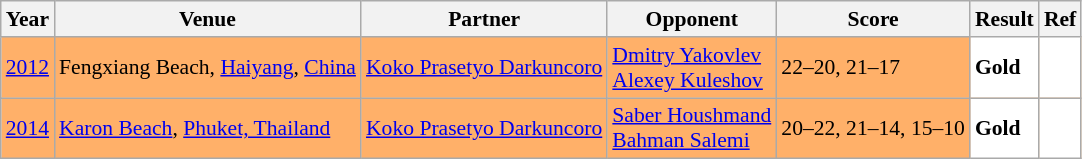<table class="sortable wikitable" style="font-size: 90%;">
<tr>
<th>Year</th>
<th>Venue</th>
<th>Partner</th>
<th>Opponent</th>
<th>Score</th>
<th>Result</th>
<th>Ref</th>
</tr>
<tr style="background:#FFB069">
<td align="center"><a href='#'>2012</a></td>
<td align="left">Fengxiang Beach, <a href='#'>Haiyang</a>, <a href='#'>China</a></td>
<td align="left"> <a href='#'>Koko Prasetyo Darkuncoro</a></td>
<td align="left"> <a href='#'>Dmitry Yakovlev</a> <br>  <a href='#'>Alexey Kuleshov</a></td>
<td align="left">22–20, 21–17</td>
<td style="text-align:left; background:white"> <strong>Gold</strong></td>
<td style="text-align:center; background:white"></td>
</tr>
<tr style="background:#FFB069">
<td align="center"><a href='#'>2014</a></td>
<td align="left"><a href='#'>Karon Beach</a>, <a href='#'>Phuket, Thailand</a></td>
<td align="left"> <a href='#'>Koko Prasetyo Darkuncoro</a></td>
<td align="left"> <a href='#'>Saber Houshmand</a> <br>  <a href='#'>Bahman Salemi</a></td>
<td align="left">20–22, 21–14, 15–10</td>
<td style="text-align:left; background:white"> <strong>Gold</strong></td>
<td style="text-align:center; background:white"></td>
</tr>
</table>
